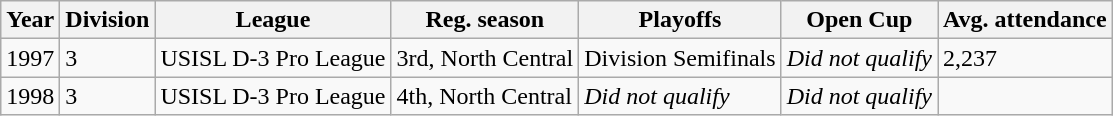<table class="wikitable">
<tr>
<th>Year</th>
<th>Division</th>
<th>League</th>
<th>Reg. season</th>
<th>Playoffs</th>
<th>Open Cup</th>
<th>Avg. attendance</th>
</tr>
<tr>
<td>1997</td>
<td>3</td>
<td>USISL D-3 Pro League</td>
<td>3rd, North Central</td>
<td>Division Semifinals</td>
<td><em>Did not qualify</em></td>
<td>2,237</td>
</tr>
<tr>
<td>1998</td>
<td>3</td>
<td>USISL D-3 Pro League</td>
<td>4th, North Central</td>
<td><em>Did not qualify</em></td>
<td><em>Did not qualify</em></td>
</tr>
</table>
